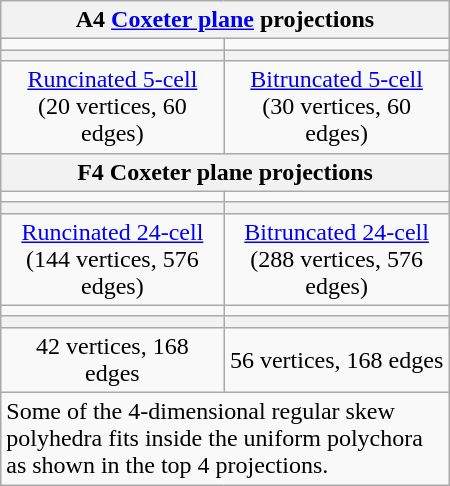<table class=wikitable align=right width=300>
<tr>
<th colspan=2>A4 <a href='#'>Coxeter plane</a> projections</th>
</tr>
<tr align=center>
<td></td>
<td></td>
</tr>
<tr>
<th></th>
<th></th>
</tr>
<tr align=center>
<td><a href='#'>Runcinated 5-cell</a><br>(20 vertices, 60 edges)</td>
<td><a href='#'>Bitruncated 5-cell</a><br>(30 vertices, 60 edges)</td>
</tr>
<tr>
<th colspan=2>F4 Coxeter plane projections</th>
</tr>
<tr align=center>
<td></td>
<td></td>
</tr>
<tr>
<th></th>
<th></th>
</tr>
<tr align=center>
<td><a href='#'>Runcinated 24-cell</a><br>(144 vertices, 576 edges)</td>
<td><a href='#'>Bitruncated 24-cell</a><br>(288 vertices, 576 edges)</td>
</tr>
<tr>
<td></td>
<td></td>
</tr>
<tr>
<th></th>
<th></th>
</tr>
<tr align=center>
<td>42 vertices, 168 edges</td>
<td>56 vertices, 168 edges</td>
</tr>
<tr>
<td colspan=2>Some of the 4-dimensional regular skew polyhedra fits inside the uniform polychora as shown in the top 4 projections.</td>
</tr>
</table>
